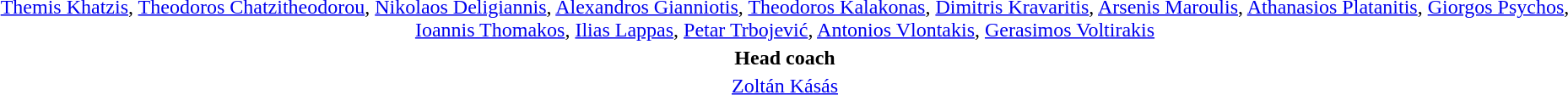<table style="text-align: center; margin-top: 2em; margin-left: auto; margin-right: auto">
<tr>
<td><a href='#'>Themis Khatzis</a>, <a href='#'>Theodoros Chatzitheodorou</a>, <a href='#'>Nikolaos Deligiannis</a>, <a href='#'>Alexandros Gianniotis</a>, <a href='#'>Theodoros Kalakonas</a>, <a href='#'>Dimitris Kravaritis</a>, <a href='#'>Arsenis Maroulis</a>, <a href='#'>Athanasios Platanitis</a>, <a href='#'>Giorgos Psychos</a>, <a href='#'>Ioannis Thomakos</a>, <a href='#'>Ilias Lappas</a>, <a href='#'>Petar Trbojević</a>, <a href='#'>Antonios Vlontakis</a>, <a href='#'>Gerasimos Voltirakis</a></td>
</tr>
<tr>
<td><strong>Head coach</strong></td>
</tr>
<tr>
<td><a href='#'>Zoltán Kásás</a></td>
</tr>
</table>
